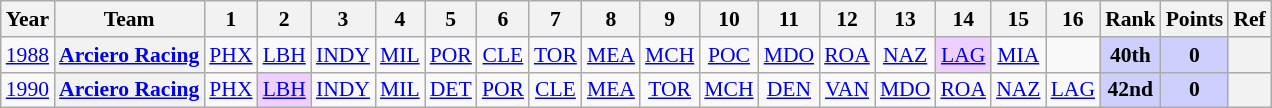<table class="wikitable" style="text-align:center; font-size:90%">
<tr>
<th>Year</th>
<th>Team</th>
<th>1</th>
<th>2</th>
<th>3</th>
<th>4</th>
<th>5</th>
<th>6</th>
<th>7</th>
<th>8</th>
<th>9</th>
<th>10</th>
<th>11</th>
<th>12</th>
<th>13</th>
<th>14</th>
<th>15</th>
<th>16</th>
<th>Rank</th>
<th>Points</th>
<th>Ref</th>
</tr>
<tr>
<td><a href='#'>1988</a></td>
<th><a href='#'>Arciero Racing</a></th>
<td><a href='#'>PHX</a></td>
<td><a href='#'>LBH</a></td>
<td><a href='#'>INDY</a></td>
<td><a href='#'>MIL</a></td>
<td><a href='#'>POR</a></td>
<td><a href='#'>CLE</a></td>
<td><a href='#'>TOR</a></td>
<td><a href='#'>MEA</a></td>
<td><a href='#'>MCH</a></td>
<td><a href='#'>POC</a></td>
<td><a href='#'>MDO</a></td>
<td><a href='#'>ROA</a></td>
<td><a href='#'>NAZ</a></td>
<td style="background:#EFCFFF;"><a href='#'>LAG</a><br></td>
<td><a href='#'>MIA</a></td>
<td></td>
<th style="background:#CFCFFF;">40th</th>
<th style="background:#CFCFFF;">0</th>
<th></th>
</tr>
<tr>
<td><a href='#'>1990</a></td>
<th><a href='#'>Arciero Racing</a></th>
<td><a href='#'>PHX</a></td>
<td style="background:#EFCFFF;"><a href='#'>LBH</a><br></td>
<td><a href='#'>INDY</a></td>
<td><a href='#'>MIL</a></td>
<td><a href='#'>DET</a></td>
<td><a href='#'>POR</a></td>
<td><a href='#'>CLE</a></td>
<td><a href='#'>MEA</a></td>
<td><a href='#'>TOR</a></td>
<td><a href='#'>MCH</a></td>
<td><a href='#'>DEN</a></td>
<td><a href='#'>VAN</a></td>
<td><a href='#'>MDO</a></td>
<td><a href='#'>ROA</a></td>
<td><a href='#'>NAZ</a></td>
<td><a href='#'>LAG</a></td>
<td style="background:#CFCFFF;"><strong>42nd</strong></td>
<td style="background:#CFCFFF;"><strong>0</strong></td>
<th></th>
</tr>
</table>
